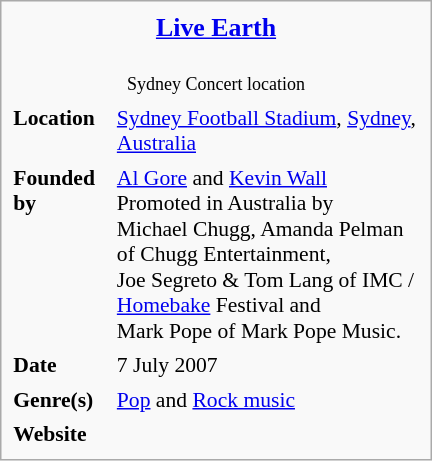<table class="infobox" style="width: 20em; float:right; clear:right; font-size:90%" cellspacing="4">
<tr style="vertical-align: top;">
<th colspan="2" style="text-align: center;"><big><strong><a href='#'>Live Earth</a></strong></big></th>
</tr>
<tr style="vertical-align: top;">
<td colspan="2" style="text-align: center;"></td>
</tr>
<tr style="vertical-align: top;">
<td colspan="2" style="text-align: center;"></td>
</tr>
<tr style="vertical-align: top;">
<td colspan="2" style="text-align: center;"><small>Sydney Concert location</small></td>
</tr>
<tr style="vertical-align: top;">
<td><strong>Location</strong></td>
<td><a href='#'>Sydney Football Stadium</a>, <a href='#'>Sydney</a>, <a href='#'>Australia</a></td>
</tr>
<tr style="vertical-align: top;">
<td><strong>Founded by</strong></td>
<td><a href='#'>Al Gore</a> and <a href='#'>Kevin Wall</a> <br>Promoted in Australia by <br>Michael Chugg, Amanda Pelman of Chugg Entertainment,  <br> Joe Segreto & Tom Lang of IMC / <a href='#'>Homebake</a> Festival and <br>Mark Pope of Mark Pope Music.</td>
</tr>
<tr style="vertical-align: top;">
<td><strong>Date</strong></td>
<td>7 July 2007</td>
</tr>
<tr style="vertical-align: top;">
<td><strong>Genre(s)</strong></td>
<td><a href='#'>Pop</a> and <a href='#'>Rock music</a></td>
</tr>
<tr style="vertical-align: top;">
<td><strong>Website</strong></td>
<td></td>
</tr>
</table>
